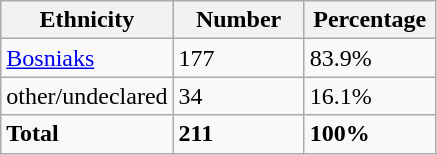<table class="wikitable">
<tr>
<th width="100px">Ethnicity</th>
<th width="80px">Number</th>
<th width="80px">Percentage</th>
</tr>
<tr>
<td><a href='#'>Bosniaks</a></td>
<td>177</td>
<td>83.9%</td>
</tr>
<tr>
<td>other/undeclared</td>
<td>34</td>
<td>16.1%</td>
</tr>
<tr>
<td><strong>Total</strong></td>
<td><strong>211</strong></td>
<td><strong>100%</strong></td>
</tr>
</table>
